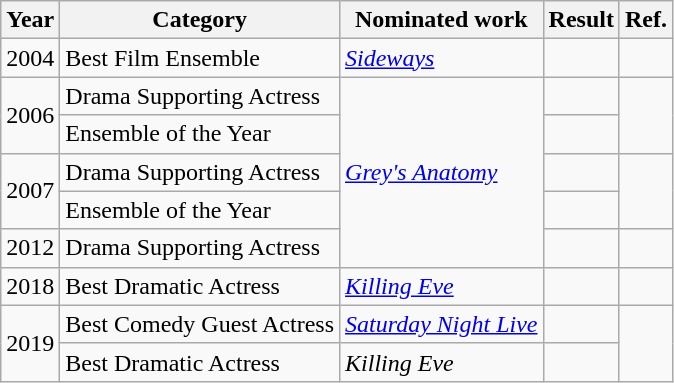<table class="wikitable plainrowheaders">
<tr>
<th scope="col">Year</th>
<th scope="col">Category</th>
<th scope="col">Nominated work</th>
<th scope="col">Result</th>
<th scope="col">Ref.</th>
</tr>
<tr>
<td>2004</td>
<td>Best Film Ensemble</td>
<td><em><a href='#'>Sideways</a></em></td>
<td></td>
<td align="center"></td>
</tr>
<tr>
<td rowspan="2">2006</td>
<td>Drama Supporting Actress</td>
<td rowspan="5"><em><a href='#'>Grey's Anatomy</a></em></td>
<td></td>
<td align="center" rowspan="2"></td>
</tr>
<tr>
<td>Ensemble of the Year</td>
<td></td>
</tr>
<tr>
<td rowspan="2">2007</td>
<td>Drama Supporting Actress</td>
<td></td>
<td align="center" rowspan="2"></td>
</tr>
<tr>
<td>Ensemble of the Year</td>
<td></td>
</tr>
<tr>
<td>2012</td>
<td>Drama Supporting Actress</td>
<td></td>
<td align="center"></td>
</tr>
<tr>
<td>2018</td>
<td>Best Dramatic Actress</td>
<td><em><a href='#'>Killing Eve</a></em></td>
<td></td>
<td align="center"></td>
</tr>
<tr>
<td rowspan="2">2019</td>
<td>Best Comedy Guest Actress</td>
<td><em><a href='#'>Saturday Night Live</a></em></td>
<td></td>
<td align="center" rowspan="2"></td>
</tr>
<tr>
<td>Best Dramatic Actress</td>
<td><em>Killing Eve</em></td>
<td></td>
</tr>
</table>
